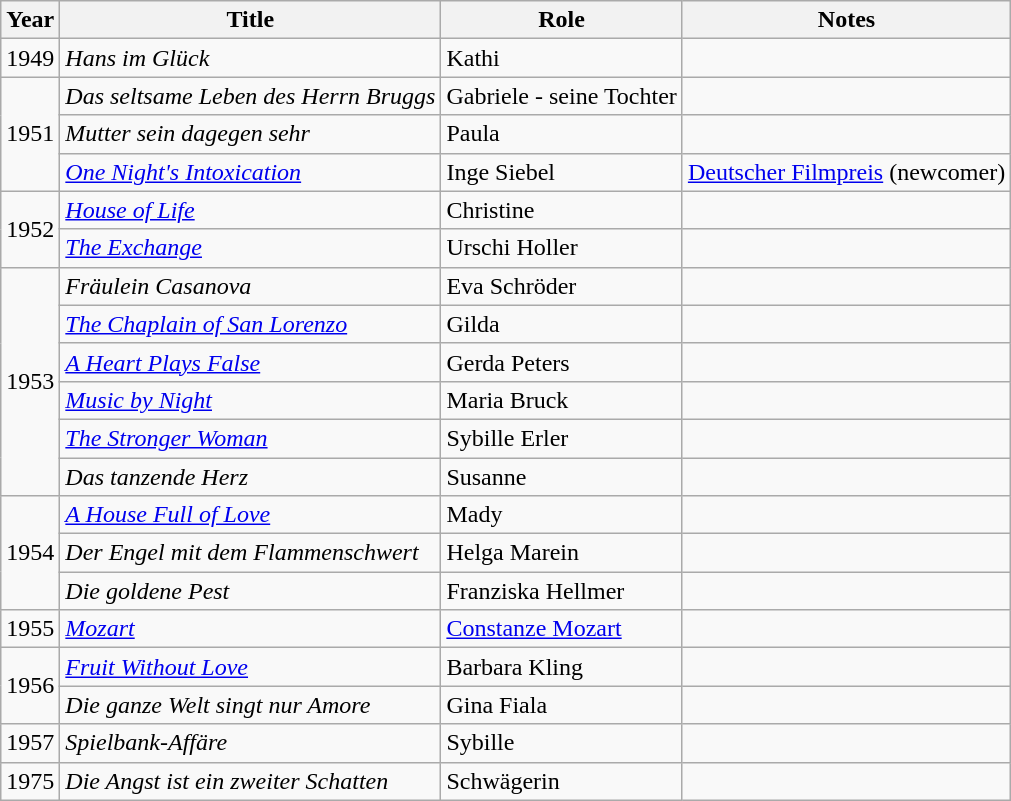<table class="wikitable sortable">
<tr>
<th>Year</th>
<th>Title</th>
<th>Role</th>
<th class="unsortable">Notes</th>
</tr>
<tr>
<td>1949</td>
<td><em>Hans im Glück</em></td>
<td>Kathi</td>
<td></td>
</tr>
<tr>
<td rowspan="3">1951</td>
<td><em>Das seltsame Leben des Herrn Bruggs</em></td>
<td>Gabriele - seine Tochter</td>
<td></td>
</tr>
<tr>
<td><em>Mutter sein dagegen sehr</em></td>
<td>Paula</td>
<td></td>
</tr>
<tr>
<td><em><a href='#'>One Night's Intoxication</a></em></td>
<td>Inge Siebel</td>
<td><a href='#'>Deutscher Filmpreis</a> (newcomer)</td>
</tr>
<tr>
<td rowspan="2">1952</td>
<td><em><a href='#'>House of Life</a></em></td>
<td>Christine</td>
<td></td>
</tr>
<tr>
<td><em><a href='#'>The Exchange</a></em></td>
<td>Urschi Holler</td>
<td></td>
</tr>
<tr>
<td rowspan="6">1953</td>
<td><em>Fräulein Casanova</em></td>
<td>Eva Schröder</td>
<td></td>
</tr>
<tr>
<td><em><a href='#'>The Chaplain of San Lorenzo</a></em></td>
<td>Gilda</td>
<td></td>
</tr>
<tr>
<td><em><a href='#'>A Heart Plays False</a></em></td>
<td>Gerda Peters</td>
<td></td>
</tr>
<tr>
<td><em><a href='#'>Music by Night</a></em></td>
<td>Maria Bruck</td>
<td></td>
</tr>
<tr>
<td><em><a href='#'>The Stronger Woman</a></em></td>
<td>Sybille Erler</td>
<td></td>
</tr>
<tr>
<td><em>Das tanzende Herz</em></td>
<td>Susanne</td>
<td></td>
</tr>
<tr>
<td rowspan="3">1954</td>
<td><em><a href='#'>A House Full of Love</a></em></td>
<td>Mady</td>
<td></td>
</tr>
<tr>
<td><em>Der Engel mit dem Flammenschwert</em></td>
<td>Helga Marein</td>
<td></td>
</tr>
<tr>
<td><em>Die goldene Pest</em></td>
<td>Franziska Hellmer</td>
<td></td>
</tr>
<tr>
<td>1955</td>
<td><em><a href='#'>Mozart</a></em></td>
<td><a href='#'>Constanze Mozart</a></td>
<td></td>
</tr>
<tr>
<td rowspan="2">1956</td>
<td><em><a href='#'>Fruit Without Love</a></em></td>
<td>Barbara Kling</td>
<td></td>
</tr>
<tr>
<td><em>Die ganze Welt singt nur Amore</em></td>
<td>Gina Fiala</td>
<td></td>
</tr>
<tr>
<td>1957</td>
<td><em>Spielbank-Affäre</em></td>
<td>Sybille</td>
<td></td>
</tr>
<tr>
<td>1975</td>
<td><em>Die Angst ist ein zweiter Schatten</em></td>
<td>Schwägerin</td>
<td></td>
</tr>
</table>
